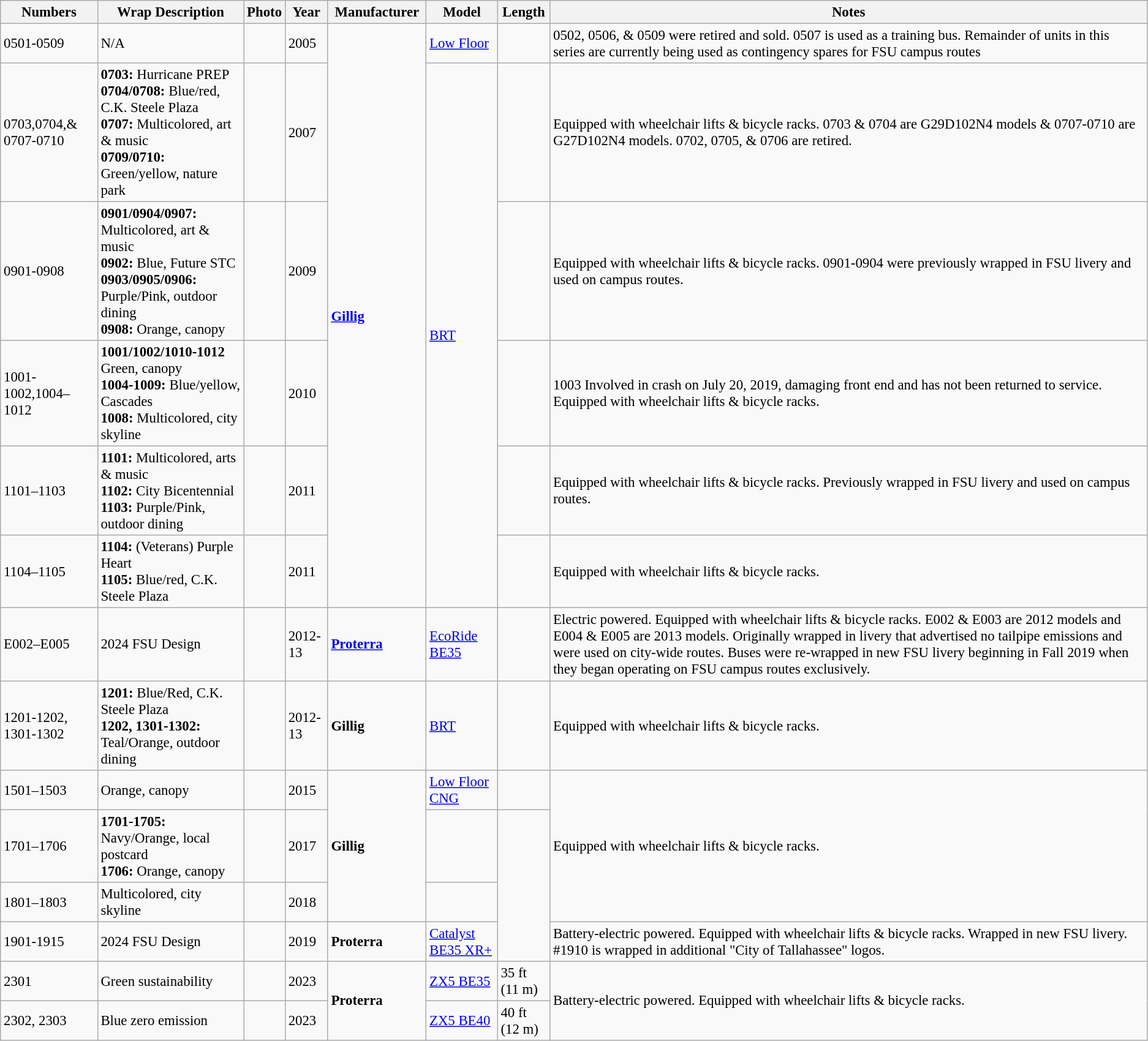<table class="wikitable" style="font-size:95%;">
<tr>
<th>Numbers</th>
<th>Wrap Description</th>
<th>Photo</th>
<th>Year</th>
<th style="width:100px;">Manufacturer</th>
<th>Model</th>
<th style="width:50px;">Length</th>
<th>Notes</th>
</tr>
<tr>
<td>0501-0509</td>
<td>N/A</td>
<td></td>
<td>2005</td>
<td rowspan="6"><strong><a href='#'>Gillig</a></strong></td>
<td><a href='#'>Low Floor</a></td>
<td></td>
<td>0502, 0506, & 0509 were retired and sold. 0507 is used as a training bus. Remainder of units in this series are currently being used as contingency spares for FSU campus routes</td>
</tr>
<tr>
<td>0703,0704,& 0707-0710</td>
<td><strong>0703:</strong> Hurricane PREP<br><strong>0704/0708:</strong> Blue/red, C.K. Steele Plaza<br><strong>0707:</strong> Multicolored, art & music<br><strong>0709/0710:</strong> Green/yellow, nature park</td>
<td></td>
<td>2007</td>
<td rowspan="5"><a href='#'>BRT</a></td>
<td></td>
<td>Equipped with wheelchair lifts & bicycle racks. 0703 & 0704 are G29D102N4 models & 0707-0710 are G27D102N4 models. 0702, 0705, & 0706 are retired.</td>
</tr>
<tr>
<td>0901-0908</td>
<td><strong>0901/0904/0907:</strong> Multicolored, art & music<br><strong>0902:</strong> Blue, Future STC<br><strong>0903/0905/0906:</strong> Purple/Pink, outdoor dining<br><strong>0908:</strong> Orange, canopy</td>
<td></td>
<td>2009</td>
<td></td>
<td>Equipped with wheelchair lifts & bicycle racks. 0901-0904 were previously wrapped in FSU livery and used on campus routes.</td>
</tr>
<tr>
<td>1001-1002,1004–1012</td>
<td><strong>1001/1002/1010-1012</strong> Green, canopy<br><strong>1004-1009:</strong> Blue/yellow, Cascades<br><strong>1008:</strong> Multicolored, city skyline</td>
<td></td>
<td>2010</td>
<td></td>
<td>1003 Involved in crash on July 20, 2019, damaging front end and has not been returned to service. Equipped with wheelchair lifts & bicycle racks.</td>
</tr>
<tr>
<td>1101–1103</td>
<td><strong>1101:</strong> Multicolored, arts & music<br><strong>1102:</strong> City Bicentennial<br><strong>1103:</strong> Purple/Pink, outdoor dining</td>
<td></td>
<td>2011</td>
<td></td>
<td>Equipped with wheelchair lifts & bicycle racks. Previously wrapped in FSU livery and used on campus routes.</td>
</tr>
<tr>
<td>1104–1105</td>
<td><strong>1104:</strong> (Veterans) Purple Heart<br><strong>1105:</strong> Blue/red, C.K. Steele Plaza</td>
<td></td>
<td>2011</td>
<td></td>
<td>Equipped with wheelchair lifts & bicycle racks.</td>
</tr>
<tr>
<td>E002–E005</td>
<td>2024 FSU Design</td>
<td></td>
<td>2012-13</td>
<td><strong><a href='#'>Proterra</a></strong></td>
<td><a href='#'>EcoRide BE35</a></td>
<td></td>
<td>Electric powered. Equipped with wheelchair lifts & bicycle racks. E002 & E003 are 2012 models and E004 & E005 are 2013 models. Originally wrapped in livery that advertised no tailpipe emissions and were used on city-wide routes. Buses were re-wrapped in new FSU livery beginning in Fall 2019 when they began operating on FSU campus routes exclusively.</td>
</tr>
<tr>
<td>1201-1202, 1301-1302</td>
<td><strong>1201:</strong> Blue/Red, C.K. Steele Plaza<br><strong>1202, 1301-1302:</strong> Teal/Orange, outdoor dining</td>
<td></td>
<td>2012-13</td>
<td><strong>Gillig</strong></td>
<td><a href='#'>BRT</a></td>
<td></td>
<td>Equipped with wheelchair lifts & bicycle racks.</td>
</tr>
<tr>
<td>1501–1503</td>
<td>Orange, canopy</td>
<td></td>
<td>2015</td>
<td rowspan="3"><strong>Gillig</strong></td>
<td><a href='#'>Low Floor CNG</a></td>
<td></td>
<td rowspan="3">Equipped with wheelchair lifts & bicycle racks.</td>
</tr>
<tr>
<td>1701–1706</td>
<td><strong>1701-1705:</strong> Navy/Orange, local postcard<br><strong>1706:</strong> Orange, canopy</td>
<td></td>
<td>2017</td>
<td></td>
<td rowspan="3"></td>
</tr>
<tr>
<td>1801–1803</td>
<td>Multicolored, city skyline</td>
<td></td>
<td>2018</td>
<td></td>
</tr>
<tr>
<td>1901-1915</td>
<td>2024 FSU Design</td>
<td></td>
<td>2019</td>
<td><strong>Proterra</strong></td>
<td><a href='#'>Catalyst BE35 XR+</a></td>
<td>Battery-electric powered. Equipped with wheelchair lifts & bicycle racks. Wrapped in new FSU livery. #1910 is wrapped in additional "City of Tallahassee" logos.</td>
</tr>
<tr>
<td>2301</td>
<td>Green sustainability</td>
<td></td>
<td>2023</td>
<td rowspan="2"><strong>Proterra</strong></td>
<td><a href='#'>ZX5 BE35</a></td>
<td>35 ft (11 m)</td>
<td rowspan="2">Battery-electric powered.  Equipped with wheelchair lifts & bicycle racks.</td>
</tr>
<tr>
<td>2302, 2303</td>
<td>Blue zero emission</td>
<td></td>
<td>2023</td>
<td><a href='#'>ZX5 BE40</a></td>
<td>40 ft (12 m)</td>
</tr>
</table>
